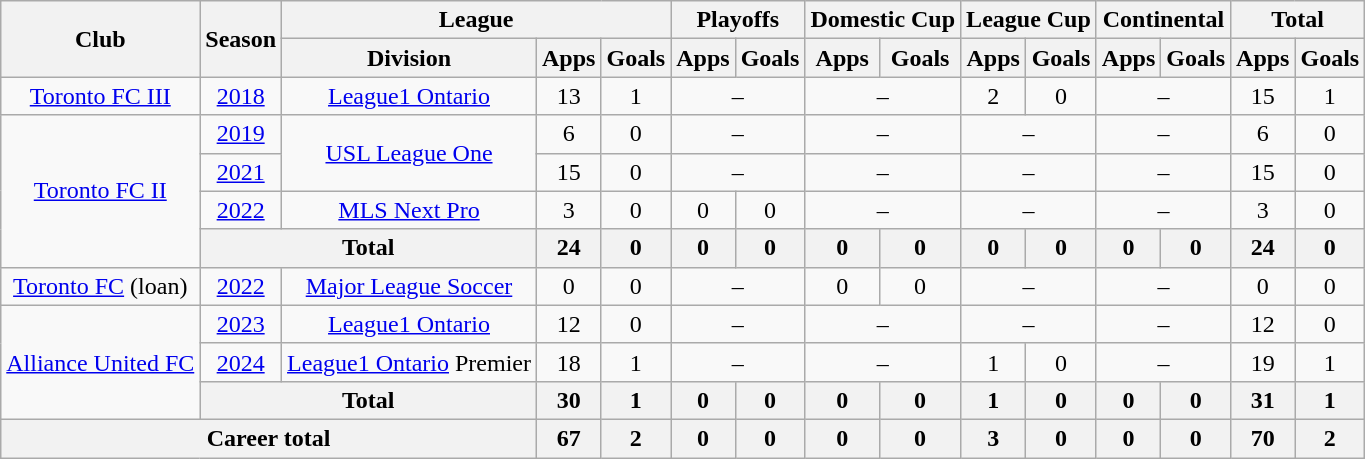<table class="wikitable" style="text-align: center">
<tr>
<th rowspan="2">Club</th>
<th rowspan="2">Season</th>
<th colspan="3">League</th>
<th colspan="2">Playoffs</th>
<th colspan="2">Domestic Cup</th>
<th colspan="2">League Cup</th>
<th colspan="2">Continental</th>
<th colspan="2">Total</th>
</tr>
<tr>
<th>Division</th>
<th>Apps</th>
<th>Goals</th>
<th>Apps</th>
<th>Goals</th>
<th>Apps</th>
<th>Goals</th>
<th>Apps</th>
<th>Goals</th>
<th>Apps</th>
<th>Goals</th>
<th>Apps</th>
<th>Goals</th>
</tr>
<tr>
<td><a href='#'>Toronto FC III</a></td>
<td><a href='#'>2018</a></td>
<td><a href='#'>League1 Ontario</a></td>
<td>13</td>
<td>1</td>
<td colspan="2">–</td>
<td colspan="2">–</td>
<td>2</td>
<td>0</td>
<td colspan="2">–</td>
<td>15</td>
<td>1</td>
</tr>
<tr>
<td rowspan=4><a href='#'>Toronto FC II</a></td>
<td><a href='#'>2019</a></td>
<td rowspan=2><a href='#'>USL League One</a></td>
<td>6</td>
<td>0</td>
<td colspan="2">–</td>
<td colspan="2">–</td>
<td colspan="2">–</td>
<td colspan="2">–</td>
<td>6</td>
<td>0</td>
</tr>
<tr>
<td><a href='#'>2021</a></td>
<td>15</td>
<td>0</td>
<td colspan="2">–</td>
<td colspan="2">–</td>
<td colspan="2">–</td>
<td colspan="2">–</td>
<td>15</td>
<td>0</td>
</tr>
<tr>
<td><a href='#'>2022</a></td>
<td><a href='#'>MLS Next Pro</a></td>
<td>3</td>
<td>0</td>
<td>0</td>
<td>0</td>
<td colspan="2">–</td>
<td colspan="2">–</td>
<td colspan="2">–</td>
<td>3</td>
<td>0</td>
</tr>
<tr>
<th colspan="2"><strong>Total</strong></th>
<th>24</th>
<th>0</th>
<th>0</th>
<th>0</th>
<th>0</th>
<th>0</th>
<th>0</th>
<th>0</th>
<th>0</th>
<th>0</th>
<th>24</th>
<th>0</th>
</tr>
<tr>
<td><a href='#'>Toronto FC</a> (loan)</td>
<td><a href='#'>2022</a></td>
<td><a href='#'>Major League Soccer</a></td>
<td>0</td>
<td>0</td>
<td colspan="2">–</td>
<td>0</td>
<td>0</td>
<td colspan="2">–</td>
<td colspan="2">–</td>
<td>0</td>
<td>0</td>
</tr>
<tr>
<td rowspan=3><a href='#'>Alliance United FC</a></td>
<td><a href='#'>2023</a></td>
<td><a href='#'>League1 Ontario</a></td>
<td>12</td>
<td>0</td>
<td colspan="2">–</td>
<td colspan="2">–</td>
<td colspan="2">–</td>
<td colspan="2">–</td>
<td>12</td>
<td>0</td>
</tr>
<tr>
<td><a href='#'>2024</a></td>
<td><a href='#'>League1 Ontario</a> Premier</td>
<td>18</td>
<td>1</td>
<td colspan="2">–</td>
<td colspan="2">–</td>
<td>1</td>
<td>0</td>
<td colspan="2">–</td>
<td>19</td>
<td>1</td>
</tr>
<tr>
<th colspan="2"><strong>Total</strong></th>
<th>30</th>
<th>1</th>
<th>0</th>
<th>0</th>
<th>0</th>
<th>0</th>
<th>1</th>
<th>0</th>
<th>0</th>
<th>0</th>
<th>31</th>
<th>1</th>
</tr>
<tr>
<th colspan="3"><strong>Career total</strong></th>
<th>67</th>
<th>2</th>
<th>0</th>
<th>0</th>
<th>0</th>
<th>0</th>
<th>3</th>
<th>0</th>
<th>0</th>
<th>0</th>
<th>70</th>
<th>2</th>
</tr>
</table>
